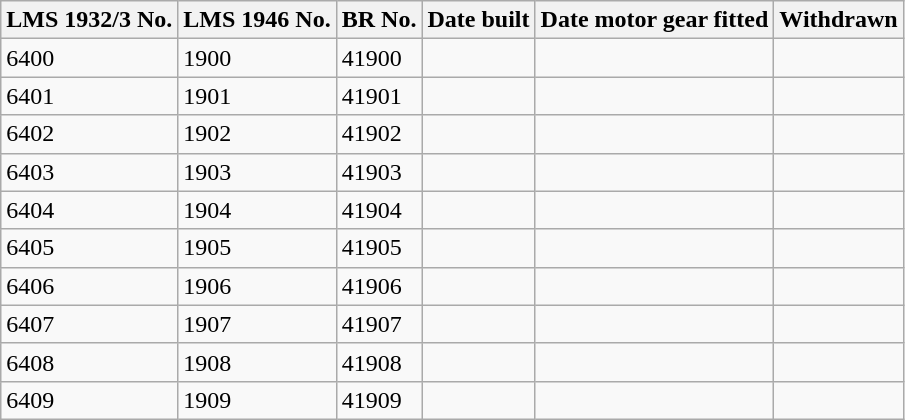<table class="wikitable sortable">
<tr>
<th>LMS 1932/3 No.</th>
<th>LMS 1946 No.</th>
<th>BR No.</th>
<th>Date built</th>
<th>Date motor gear fitted</th>
<th>Withdrawn</th>
</tr>
<tr>
<td>6400</td>
<td>1900</td>
<td>41900</td>
<td></td>
<td></td>
<td></td>
</tr>
<tr>
<td>6401</td>
<td>1901</td>
<td>41901</td>
<td></td>
<td></td>
<td></td>
</tr>
<tr>
<td>6402</td>
<td>1902</td>
<td>41902</td>
<td></td>
<td></td>
<td></td>
</tr>
<tr>
<td>6403</td>
<td>1903</td>
<td>41903</td>
<td></td>
<td></td>
<td></td>
</tr>
<tr>
<td>6404</td>
<td>1904</td>
<td>41904</td>
<td></td>
<td></td>
<td></td>
</tr>
<tr>
<td>6405</td>
<td>1905</td>
<td>41905</td>
<td></td>
<td></td>
<td></td>
</tr>
<tr>
<td>6406</td>
<td>1906</td>
<td>41906</td>
<td></td>
<td></td>
<td></td>
</tr>
<tr>
<td>6407</td>
<td>1907</td>
<td>41907</td>
<td></td>
<td></td>
<td></td>
</tr>
<tr>
<td>6408</td>
<td>1908</td>
<td>41908</td>
<td></td>
<td></td>
<td></td>
</tr>
<tr>
<td>6409</td>
<td>1909</td>
<td>41909</td>
<td></td>
<td></td>
<td></td>
</tr>
</table>
